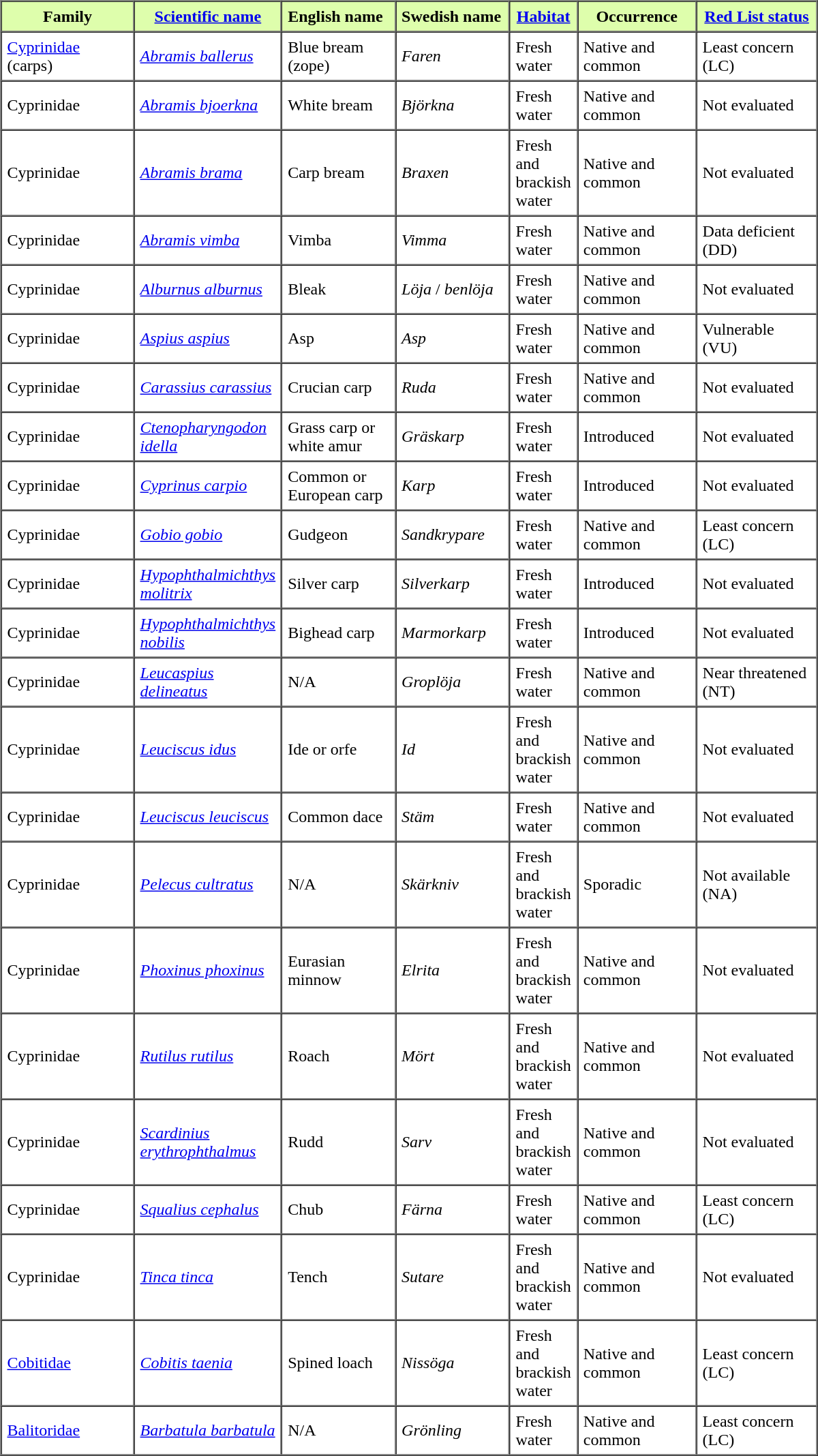<table style="width:800px" border=1 cellspacing=0 cellpadding=5>
<tr bgcolor="#defeac">
<th width=119>Family</th>
<th width=120><a href='#'>Scientific name</a></th>
<td width=100><strong>English name</strong></td>
<td width=100><strong>Swedish name</strong></td>
<th><a href='#'>Habitat</a></th>
<th width=105>Occurrence</th>
<th width=106 nowrap="nowrap"><a href='#'>Red List status</a></th>
</tr>
<tr>
<td><a href='#'>Cyprinidae</a> (carps)</td>
<td><em><a href='#'>Abramis ballerus</a></em></td>
<td>Blue bream (zope)</td>
<td><em>Faren</em></td>
<td>Fresh water</td>
<td>Native and common</td>
<td>Least concern (LC)</td>
</tr>
<tr>
<td>Cyprinidae</td>
<td><em><a href='#'>Abramis bjoerkna</a></em></td>
<td>White bream</td>
<td><em>Björkna</em></td>
<td>Fresh water</td>
<td>Native and common</td>
<td>Not evaluated</td>
</tr>
<tr>
<td>Cyprinidae</td>
<td><em><a href='#'>Abramis brama</a></em></td>
<td>Carp bream</td>
<td><em>Braxen</em></td>
<td>Fresh and brackish water</td>
<td>Native and common</td>
<td>Not evaluated</td>
</tr>
<tr>
<td>Cyprinidae</td>
<td><em><a href='#'>Abramis vimba</a></em></td>
<td>Vimba</td>
<td><em>Vimma</em></td>
<td>Fresh water</td>
<td>Native and common</td>
<td>Data deficient (DD)</td>
</tr>
<tr>
<td>Cyprinidae</td>
<td><em><a href='#'>Alburnus alburnus</a></em></td>
<td>Bleak</td>
<td><em>Löja</em> / <em>benlöja</em></td>
<td>Fresh water</td>
<td>Native and common</td>
<td>Not evaluated</td>
</tr>
<tr>
<td>Cyprinidae</td>
<td><em><a href='#'>Aspius aspius</a></em></td>
<td>Asp</td>
<td><em>Asp</em></td>
<td>Fresh water</td>
<td>Native and common</td>
<td>Vulnerable (VU)</td>
</tr>
<tr>
<td>Cyprinidae</td>
<td><em><a href='#'>Carassius carassius</a></em></td>
<td>Crucian carp</td>
<td><em>Ruda</em></td>
<td>Fresh water</td>
<td>Native and common</td>
<td>Not evaluated</td>
</tr>
<tr>
<td>Cyprinidae</td>
<td><em><a href='#'>Ctenopharyngodon idella</a></em></td>
<td>Grass carp or white amur</td>
<td><em>Gräskarp</em></td>
<td>Fresh water</td>
<td>Introduced</td>
<td>Not evaluated</td>
</tr>
<tr>
<td>Cyprinidae</td>
<td><em><a href='#'>Cyprinus carpio</a></em></td>
<td>Common or European carp</td>
<td><em>Karp</em></td>
<td>Fresh water</td>
<td>Introduced</td>
<td>Not evaluated</td>
</tr>
<tr>
<td>Cyprinidae</td>
<td><em><a href='#'>Gobio gobio</a></em></td>
<td>Gudgeon</td>
<td><em>Sandkrypare</em></td>
<td>Fresh water</td>
<td>Native and common</td>
<td>Least concern (LC)</td>
</tr>
<tr>
<td>Cyprinidae</td>
<td><em><a href='#'>Hypophthalmichthys molitrix</a></em></td>
<td>Silver carp</td>
<td><em>Silverkarp</em></td>
<td>Fresh water</td>
<td>Introduced</td>
<td>Not evaluated</td>
</tr>
<tr>
<td>Cyprinidae</td>
<td><em><a href='#'>Hypophthalmichthys nobilis</a></em></td>
<td>Bighead carp</td>
<td><em>Marmorkarp</em></td>
<td>Fresh water</td>
<td>Introduced</td>
<td>Not evaluated</td>
</tr>
<tr>
<td>Cyprinidae</td>
<td><em><a href='#'>Leucaspius delineatus</a></em></td>
<td>N/A</td>
<td><em>Groplöja</em></td>
<td>Fresh water</td>
<td>Native and common</td>
<td>Near threatened (NT)</td>
</tr>
<tr>
<td>Cyprinidae</td>
<td><em><a href='#'>Leuciscus idus</a></em></td>
<td>Ide or orfe</td>
<td><em>Id</em></td>
<td>Fresh and brackish water</td>
<td>Native and common</td>
<td>Not evaluated</td>
</tr>
<tr>
<td>Cyprinidae</td>
<td><em><a href='#'>Leuciscus leuciscus</a></em></td>
<td>Common dace</td>
<td><em>Stäm</em></td>
<td>Fresh water</td>
<td>Native and common</td>
<td>Not evaluated</td>
</tr>
<tr>
<td>Cyprinidae</td>
<td><em><a href='#'>Pelecus cultratus</a></em></td>
<td>N/A</td>
<td><em>Skärkniv</em></td>
<td>Fresh and brackish water</td>
<td>Sporadic</td>
<td>Not available (NA)</td>
</tr>
<tr>
<td>Cyprinidae</td>
<td><em><a href='#'>Phoxinus phoxinus</a></em></td>
<td>Eurasian minnow</td>
<td><em>Elrita</em></td>
<td>Fresh and brackish water</td>
<td>Native and common</td>
<td>Not evaluated</td>
</tr>
<tr>
<td>Cyprinidae</td>
<td><em><a href='#'>Rutilus rutilus</a></em></td>
<td>Roach</td>
<td><em>Mört</em></td>
<td>Fresh and brackish water</td>
<td>Native and common</td>
<td>Not evaluated</td>
</tr>
<tr>
<td>Cyprinidae</td>
<td><em><a href='#'>Scardinius erythrophthalmus</a></em></td>
<td>Rudd</td>
<td><em>Sarv</em></td>
<td>Fresh and brackish water</td>
<td>Native and common</td>
<td>Not evaluated</td>
</tr>
<tr>
<td>Cyprinidae</td>
<td><em><a href='#'>Squalius cephalus</a></em></td>
<td>Chub</td>
<td><em>Färna</em></td>
<td>Fresh water</td>
<td>Native and common</td>
<td>Least concern (LC)</td>
</tr>
<tr>
<td>Cyprinidae</td>
<td><em><a href='#'>Tinca tinca</a></em></td>
<td>Tench</td>
<td><em>Sutare</em></td>
<td>Fresh and brackish water</td>
<td>Native and common</td>
<td>Not evaluated</td>
</tr>
<tr>
<td><a href='#'>Cobitidae</a></td>
<td><em><a href='#'>Cobitis taenia</a></em></td>
<td>Spined loach</td>
<td><em>Nissöga</em></td>
<td>Fresh and brackish water</td>
<td>Native and common</td>
<td>Least concern (LC)</td>
</tr>
<tr>
<td><a href='#'>Balitoridae</a></td>
<td><em><a href='#'>Barbatula barbatula</a></em></td>
<td>N/A</td>
<td><em>Grönling</em></td>
<td>Fresh water</td>
<td>Native and common</td>
<td>Least concern (LC)</td>
</tr>
</table>
